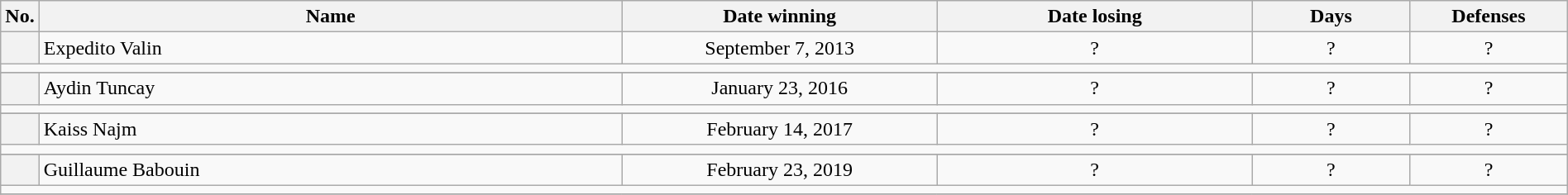<table class="wikitable" width=100%>
<tr>
<th style="width:1%;">No.</th>
<th style="width:37%;">Name</th>
<th style="width:20%;">Date winning</th>
<th style="width:20%;">Date losing</th>
<th data-sort-type="number" style="width:10%;">Days</th>
<th data-sort-type="number" style="width:10%;">Defenses</th>
</tr>
<tr align=center>
<th></th>
<td align=left> Expedito Valin</td>
<td>September 7, 2013</td>
<td>?</td>
<td>?</td>
<td>?</td>
</tr>
<tr>
<td colspan="6"></td>
</tr>
<tr>
</tr>
<tr align=center>
<th></th>
<td align=left> Aydin Tuncay</td>
<td>January 23, 2016</td>
<td>?</td>
<td>?</td>
<td>?</td>
</tr>
<tr>
<td colspan="6"></td>
</tr>
<tr>
</tr>
<tr align=center>
<th></th>
<td align=left> Kaiss Najm</td>
<td>February 14, 2017</td>
<td>?</td>
<td>?</td>
<td>?</td>
</tr>
<tr>
<td colspan="6"></td>
</tr>
<tr>
</tr>
<tr align=center>
<th></th>
<td align=left> Guillaume Babouin</td>
<td>February 23, 2019</td>
<td>?</td>
<td>?</td>
<td>?</td>
</tr>
<tr>
<td colspan="6"></td>
</tr>
<tr>
</tr>
</table>
